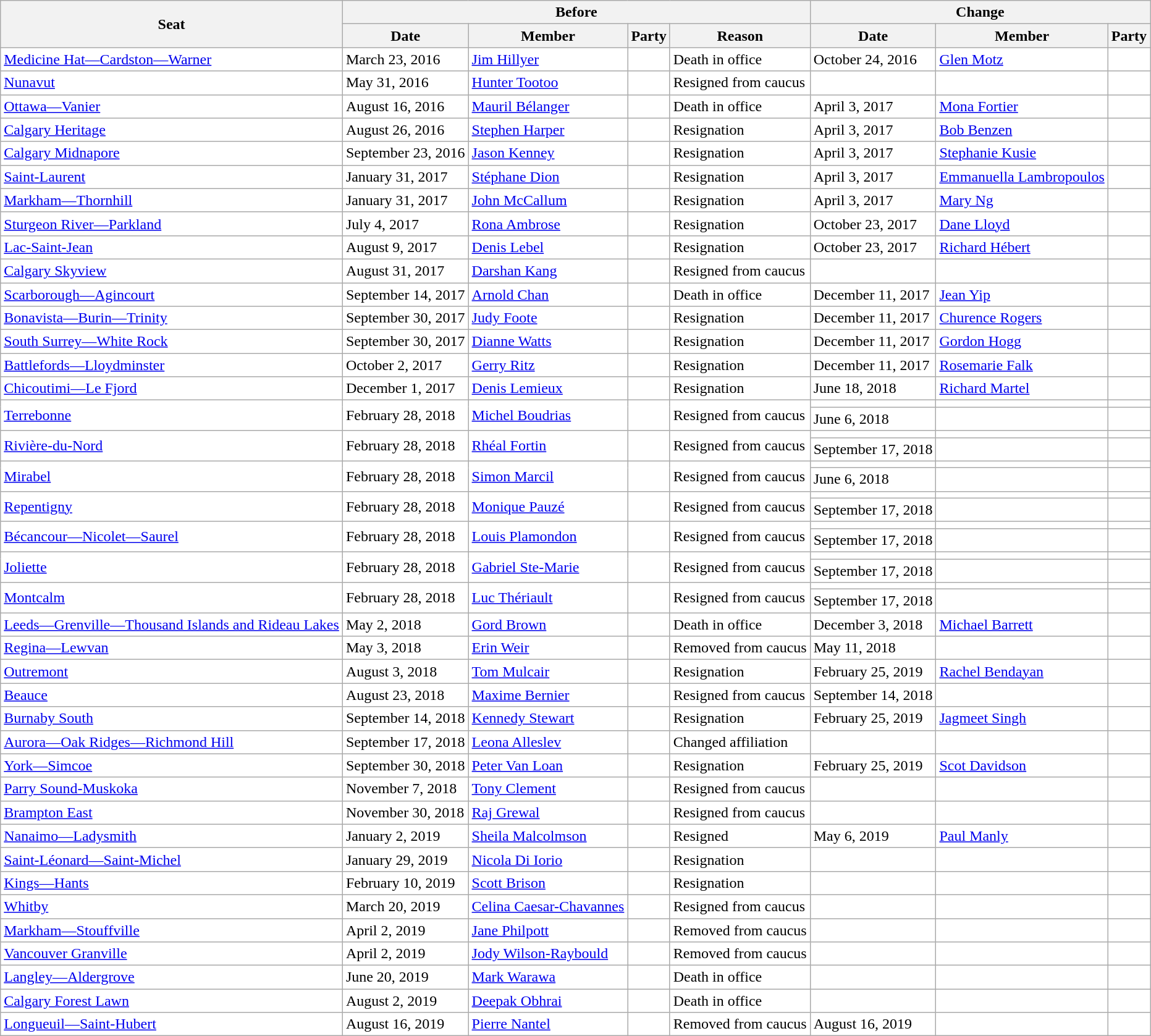<table class="wikitable" style="border: none; background: none;">
<tr>
<th rowspan="2">Seat</th>
<th colspan="4">Before</th>
<th colspan="3">Change</th>
</tr>
<tr>
<th>Date</th>
<th>Member</th>
<th>Party</th>
<th>Reason</th>
<th>Date</th>
<th>Member</th>
<th>Party</th>
</tr>
<tr>
<td><a href='#'>Medicine Hat—Cardston—Warner</a></td>
<td>March 23, 2016</td>
<td><a href='#'>Jim Hillyer</a></td>
<td></td>
<td>Death in office</td>
<td>October 24, 2016</td>
<td><a href='#'>Glen Motz</a></td>
<td></td>
</tr>
<tr>
<td><a href='#'>Nunavut</a></td>
<td>May 31, 2016</td>
<td><a href='#'>Hunter Tootoo</a></td>
<td></td>
<td>Resigned from caucus</td>
<td></td>
<td></td>
<td></td>
</tr>
<tr>
<td><a href='#'>Ottawa—Vanier</a></td>
<td>August 16, 2016</td>
<td><a href='#'>Mauril Bélanger</a></td>
<td></td>
<td>Death in office</td>
<td>April 3, 2017</td>
<td><a href='#'>Mona Fortier</a></td>
<td></td>
</tr>
<tr>
<td><a href='#'>Calgary Heritage</a></td>
<td>August 26, 2016</td>
<td><a href='#'>Stephen Harper</a></td>
<td></td>
<td>Resignation</td>
<td>April 3, 2017</td>
<td><a href='#'>Bob Benzen</a></td>
<td></td>
</tr>
<tr>
<td><a href='#'>Calgary Midnapore</a></td>
<td>September 23, 2016</td>
<td><a href='#'>Jason Kenney</a></td>
<td></td>
<td>Resignation</td>
<td>April 3, 2017</td>
<td><a href='#'>Stephanie Kusie</a></td>
<td></td>
</tr>
<tr>
<td><a href='#'>Saint-Laurent</a></td>
<td>January 31, 2017</td>
<td><a href='#'>Stéphane Dion</a></td>
<td></td>
<td>Resignation</td>
<td>April 3, 2017</td>
<td><a href='#'>Emmanuella Lambropoulos</a></td>
<td></td>
</tr>
<tr>
<td><a href='#'>Markham—Thornhill</a></td>
<td>January 31, 2017</td>
<td><a href='#'>John McCallum</a></td>
<td></td>
<td>Resignation</td>
<td>April 3, 2017</td>
<td><a href='#'>Mary Ng</a></td>
<td></td>
</tr>
<tr>
<td><a href='#'>Sturgeon River—Parkland</a></td>
<td>July 4, 2017</td>
<td><a href='#'>Rona Ambrose</a></td>
<td></td>
<td>Resignation</td>
<td>October 23, 2017</td>
<td><a href='#'>Dane Lloyd</a></td>
<td></td>
</tr>
<tr>
<td><a href='#'>Lac-Saint-Jean</a></td>
<td>August 9, 2017</td>
<td><a href='#'>Denis Lebel</a></td>
<td></td>
<td>Resignation</td>
<td>October 23, 2017</td>
<td><a href='#'>Richard Hébert</a></td>
<td></td>
</tr>
<tr>
<td><a href='#'>Calgary Skyview</a></td>
<td>August 31, 2017</td>
<td><a href='#'>Darshan Kang</a></td>
<td></td>
<td>Resigned from caucus</td>
<td></td>
<td></td>
<td></td>
</tr>
<tr>
<td><a href='#'>Scarborough—Agincourt</a></td>
<td>September 14, 2017</td>
<td><a href='#'>Arnold Chan</a></td>
<td></td>
<td>Death in office</td>
<td>December 11, 2017</td>
<td><a href='#'>Jean Yip</a></td>
<td></td>
</tr>
<tr>
<td><a href='#'>Bonavista—Burin—Trinity</a></td>
<td>September 30, 2017</td>
<td><a href='#'>Judy Foote</a></td>
<td></td>
<td>Resignation</td>
<td>December 11, 2017</td>
<td><a href='#'>Churence Rogers</a></td>
<td></td>
</tr>
<tr>
<td><a href='#'>South Surrey—White Rock</a></td>
<td>September 30, 2017</td>
<td><a href='#'>Dianne Watts</a></td>
<td></td>
<td>Resignation</td>
<td>December 11, 2017</td>
<td><a href='#'>Gordon Hogg</a></td>
<td></td>
</tr>
<tr>
<td><a href='#'>Battlefords—Lloydminster</a></td>
<td>October 2, 2017</td>
<td><a href='#'>Gerry Ritz</a></td>
<td></td>
<td>Resignation</td>
<td>December 11, 2017</td>
<td><a href='#'>Rosemarie Falk</a></td>
<td></td>
</tr>
<tr>
<td><a href='#'>Chicoutimi—Le Fjord</a></td>
<td>December 1, 2017</td>
<td><a href='#'>Denis Lemieux</a></td>
<td></td>
<td>Resignation</td>
<td>June 18, 2018</td>
<td><a href='#'>Richard Martel</a></td>
<td></td>
</tr>
<tr>
<td rowspan="2"><a href='#'>Terrebonne</a></td>
<td rowspan="2">February 28, 2018</td>
<td rowspan="2"><a href='#'>Michel Boudrias</a></td>
<td rowspan="2"></td>
<td rowspan="2">Resigned from caucus</td>
<td></td>
<td></td>
<td></td>
</tr>
<tr>
<td>June 6, 2018</td>
<td></td>
<td></td>
</tr>
<tr>
<td rowspan="2"><a href='#'>Rivière-du-Nord</a></td>
<td rowspan="2">February 28, 2018</td>
<td rowspan="2"><a href='#'>Rhéal Fortin</a></td>
<td rowspan="2"></td>
<td rowspan="2">Resigned from caucus</td>
<td></td>
<td></td>
<td></td>
</tr>
<tr>
<td>September 17, 2018</td>
<td></td>
<td></td>
</tr>
<tr>
<td rowspan="2"><a href='#'>Mirabel</a></td>
<td rowspan="2">February 28, 2018</td>
<td rowspan="2"><a href='#'>Simon Marcil</a></td>
<td rowspan="2"></td>
<td rowspan="2">Resigned from caucus</td>
<td></td>
<td></td>
<td></td>
</tr>
<tr>
<td>June 6, 2018</td>
<td></td>
<td></td>
</tr>
<tr>
<td rowspan="2"><a href='#'>Repentigny</a></td>
<td rowspan="2">February 28, 2018</td>
<td rowspan="2"><a href='#'>Monique Pauzé</a></td>
<td rowspan="2"></td>
<td rowspan="2">Resigned from caucus</td>
<td></td>
<td></td>
<td></td>
</tr>
<tr>
<td>September 17, 2018</td>
<td></td>
<td></td>
</tr>
<tr>
<td rowspan="2"><a href='#'>Bécancour—Nicolet—Saurel</a></td>
<td rowspan="2">February 28, 2018</td>
<td rowspan="2"><a href='#'>Louis Plamondon</a></td>
<td rowspan="2"></td>
<td rowspan="2">Resigned from caucus</td>
<td></td>
<td></td>
<td></td>
</tr>
<tr>
<td>September 17, 2018</td>
<td></td>
<td></td>
</tr>
<tr>
<td rowspan="2"><a href='#'>Joliette</a></td>
<td rowspan="2">February 28, 2018</td>
<td rowspan="2"><a href='#'>Gabriel Ste-Marie</a></td>
<td rowspan="2"></td>
<td rowspan="2">Resigned from caucus</td>
<td></td>
<td></td>
<td></td>
</tr>
<tr>
<td>September 17, 2018</td>
<td></td>
<td></td>
</tr>
<tr>
<td rowspan="2"><a href='#'>Montcalm</a></td>
<td rowspan="2">February 28, 2018</td>
<td rowspan="2"><a href='#'>Luc Thériault</a></td>
<td rowspan="2"></td>
<td rowspan="2">Resigned from caucus</td>
<td></td>
<td></td>
<td></td>
</tr>
<tr>
<td>September 17, 2018</td>
<td></td>
<td></td>
</tr>
<tr>
<td><a href='#'>Leeds—Grenville—Thousand Islands and Rideau Lakes</a></td>
<td>May 2, 2018</td>
<td><a href='#'>Gord Brown</a></td>
<td></td>
<td>Death in office</td>
<td>December 3, 2018</td>
<td><a href='#'>Michael Barrett</a></td>
<td></td>
</tr>
<tr>
<td><a href='#'>Regina—Lewvan</a></td>
<td>May 3, 2018</td>
<td><a href='#'>Erin Weir</a></td>
<td></td>
<td>Removed from caucus</td>
<td>May 11, 2018</td>
<td></td>
<td></td>
</tr>
<tr>
<td><a href='#'>Outremont</a></td>
<td>August 3, 2018</td>
<td><a href='#'>Tom Mulcair</a></td>
<td></td>
<td>Resignation</td>
<td>February 25, 2019</td>
<td><a href='#'>Rachel Bendayan</a></td>
<td></td>
</tr>
<tr>
<td><a href='#'>Beauce</a></td>
<td>August 23, 2018</td>
<td><a href='#'>Maxime Bernier</a></td>
<td></td>
<td>Resigned from caucus</td>
<td>September 14, 2018</td>
<td></td>
<td></td>
</tr>
<tr>
<td><a href='#'>Burnaby South</a></td>
<td>September 14, 2018</td>
<td><a href='#'>Kennedy Stewart</a></td>
<td></td>
<td>Resignation</td>
<td>February 25, 2019</td>
<td><a href='#'>Jagmeet Singh</a></td>
<td></td>
</tr>
<tr>
<td><a href='#'>Aurora—Oak Ridges—Richmond Hill</a></td>
<td>September 17, 2018</td>
<td><a href='#'>Leona Alleslev</a></td>
<td></td>
<td>Changed affiliation</td>
<td></td>
<td></td>
<td></td>
</tr>
<tr>
<td><a href='#'>York—Simcoe</a></td>
<td>September 30, 2018</td>
<td><a href='#'>Peter Van Loan</a></td>
<td></td>
<td>Resignation</td>
<td>February 25, 2019</td>
<td><a href='#'>Scot Davidson</a></td>
<td></td>
</tr>
<tr>
<td><a href='#'>Parry Sound-Muskoka</a></td>
<td>November 7, 2018</td>
<td><a href='#'>Tony Clement</a></td>
<td></td>
<td>Resigned from caucus</td>
<td></td>
<td></td>
<td></td>
</tr>
<tr>
<td><a href='#'>Brampton East</a></td>
<td>November 30, 2018</td>
<td><a href='#'>Raj Grewal</a></td>
<td></td>
<td>Resigned from caucus</td>
<td></td>
<td></td>
<td></td>
</tr>
<tr>
<td><a href='#'>Nanaimo—Ladysmith</a></td>
<td>January 2, 2019</td>
<td><a href='#'>Sheila Malcolmson</a></td>
<td></td>
<td>Resigned</td>
<td>May 6, 2019</td>
<td><a href='#'>Paul Manly</a></td>
<td></td>
</tr>
<tr>
<td><a href='#'>Saint-Léonard—Saint-Michel</a></td>
<td>January 29, 2019</td>
<td><a href='#'>Nicola Di Iorio</a></td>
<td></td>
<td>Resignation</td>
<td></td>
<td></td>
<td></td>
</tr>
<tr>
<td><a href='#'>Kings—Hants</a></td>
<td>February 10, 2019</td>
<td><a href='#'>Scott Brison</a></td>
<td></td>
<td>Resignation</td>
<td></td>
<td></td>
<td></td>
</tr>
<tr>
<td><a href='#'>Whitby</a></td>
<td>March 20, 2019</td>
<td><a href='#'>Celina Caesar-Chavannes</a></td>
<td></td>
<td>Resigned from caucus</td>
<td></td>
<td></td>
<td></td>
</tr>
<tr>
<td><a href='#'>Markham—Stouffville</a></td>
<td>April 2, 2019</td>
<td><a href='#'>Jane Philpott</a></td>
<td></td>
<td>Removed from caucus</td>
<td></td>
<td></td>
<td></td>
</tr>
<tr>
<td><a href='#'>Vancouver Granville</a></td>
<td>April 2, 2019</td>
<td><a href='#'>Jody Wilson-Raybould</a></td>
<td></td>
<td>Removed from caucus</td>
<td></td>
<td></td>
<td></td>
</tr>
<tr>
<td><a href='#'>Langley—Aldergrove</a></td>
<td>June 20, 2019</td>
<td><a href='#'>Mark Warawa</a></td>
<td></td>
<td>Death in office</td>
<td></td>
<td></td>
<td></td>
</tr>
<tr>
<td><a href='#'>Calgary Forest Lawn</a></td>
<td>August 2, 2019</td>
<td><a href='#'>Deepak Obhrai</a></td>
<td></td>
<td>Death in office</td>
<td></td>
<td></td>
<td></td>
</tr>
<tr>
<td><a href='#'>Longueuil—Saint-Hubert</a></td>
<td>August 16, 2019</td>
<td><a href='#'>Pierre Nantel</a></td>
<td></td>
<td>Removed from caucus</td>
<td>August 16, 2019</td>
<td></td>
<td></td>
</tr>
</table>
